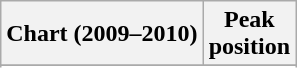<table class="wikitable">
<tr>
<th align=left>Chart (2009–2010)</th>
<th align=center>Peak<br>position</th>
</tr>
<tr>
</tr>
<tr>
</tr>
</table>
